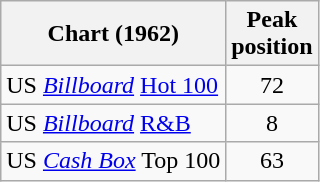<table class="wikitable sortable">
<tr>
<th>Chart (1962)</th>
<th>Peak<br>position</th>
</tr>
<tr>
<td>US <em><a href='#'>Billboard</a></em> <a href='#'>Hot 100</a></td>
<td style="text-align:center;">72</td>
</tr>
<tr>
<td>US <em><a href='#'>Billboard</a></em> <a href='#'>R&B</a></td>
<td style="text-align:center;">8</td>
</tr>
<tr>
<td>US <a href='#'><em>Cash Box</em></a> Top 100</td>
<td style="text-align:center;">63</td>
</tr>
</table>
